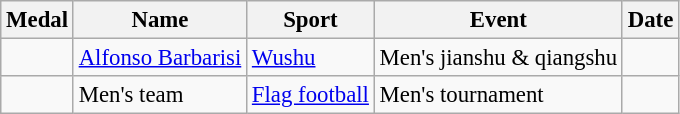<table class="wikitable sortable" style="font-size: 95%;">
<tr>
<th>Medal</th>
<th>Name</th>
<th>Sport</th>
<th>Event</th>
<th>Date</th>
</tr>
<tr>
<td></td>
<td><a href='#'>Alfonso Barbarisi</a></td>
<td><a href='#'>Wushu</a></td>
<td>Men's jianshu & qiangshu</td>
<td></td>
</tr>
<tr>
<td></td>
<td>Men's team</td>
<td><a href='#'>Flag football</a></td>
<td>Men's tournament</td>
<td></td>
</tr>
</table>
